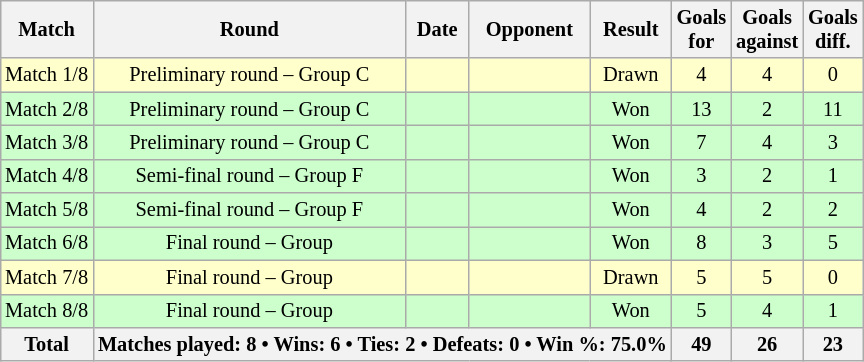<table class="wikitable sortable" style="text-align: center; font-size: 85%; margin-left: 1em;">
<tr>
<th>Match</th>
<th>Round</th>
<th>Date</th>
<th>Opponent</th>
<th>Result</th>
<th>Goals<br>for</th>
<th>Goals<br>against</th>
<th>Goals<br>diff.</th>
</tr>
<tr style="background-color: #ffffcc;">
<td>Match 1/8</td>
<td>Preliminary round – Group C</td>
<td style="text-align: right;"></td>
<td style="text-align: left;"></td>
<td>Drawn</td>
<td>4</td>
<td>4</td>
<td>0</td>
</tr>
<tr style="background-color: #ccffcc;">
<td>Match 2/8</td>
<td>Preliminary round – Group C</td>
<td style="text-align: right;"></td>
<td style="text-align: left;"></td>
<td>Won</td>
<td>13</td>
<td>2</td>
<td>11</td>
</tr>
<tr style="background-color: #ccffcc;">
<td>Match 3/8</td>
<td>Preliminary round – Group C</td>
<td style="text-align: right;"></td>
<td style="text-align: left;"></td>
<td>Won</td>
<td>7</td>
<td>4</td>
<td>3</td>
</tr>
<tr style="background-color: #ccffcc;">
<td>Match 4/8</td>
<td>Semi-final round – Group F</td>
<td style="text-align: right;"></td>
<td style="text-align: left;"></td>
<td>Won</td>
<td>3</td>
<td>2</td>
<td>1</td>
</tr>
<tr style="background-color: #ccffcc;">
<td>Match 5/8</td>
<td>Semi-final round – Group F</td>
<td style="text-align: right;"></td>
<td style="text-align: left;"></td>
<td>Won</td>
<td>4</td>
<td>2</td>
<td>2</td>
</tr>
<tr style="background-color: #ccffcc;">
<td>Match 6/8</td>
<td>Final round – Group</td>
<td style="text-align: right;"></td>
<td style="text-align: left;"></td>
<td>Won</td>
<td>8</td>
<td>3</td>
<td>5</td>
</tr>
<tr style="background-color: #ffffcc;">
<td>Match 7/8</td>
<td>Final round – Group</td>
<td style="text-align: right;"></td>
<td style="text-align: left;"></td>
<td>Drawn</td>
<td>5</td>
<td>5</td>
<td>0</td>
</tr>
<tr style="background-color: #ccffcc;">
<td>Match 8/8</td>
<td>Final round – Group</td>
<td style="text-align: right;"></td>
<td style="text-align: left;"></td>
<td>Won</td>
<td>5</td>
<td>4</td>
<td>1</td>
</tr>
<tr>
<th>Total</th>
<th colspan="4">Matches played: 8 • Wins: 6 • Ties: 2 • Defeats: 0 • Win %: 75.0%</th>
<th>49</th>
<th>26</th>
<th>23</th>
</tr>
</table>
